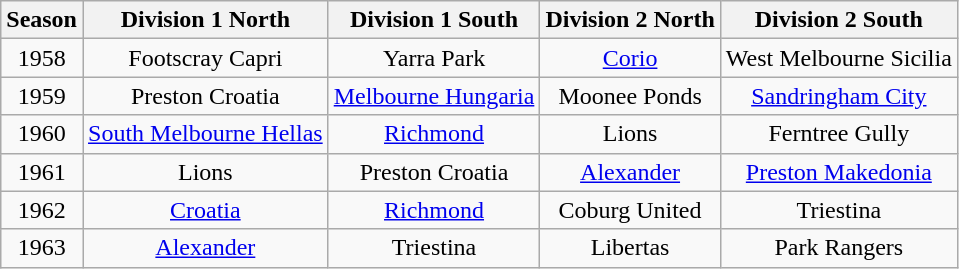<table class="wikitable" style="text-align: center">
<tr>
<th>Season</th>
<th>Division 1 North</th>
<th>Division 1 South</th>
<th>Division 2 North</th>
<th>Division 2 South</th>
</tr>
<tr>
<td>1958</td>
<td>Footscray Capri</td>
<td>Yarra Park</td>
<td><a href='#'>Corio</a></td>
<td>West Melbourne Sicilia</td>
</tr>
<tr>
<td>1959</td>
<td>Preston Croatia</td>
<td><a href='#'>Melbourne Hungaria</a></td>
<td>Moonee Ponds</td>
<td><a href='#'>Sandringham City</a></td>
</tr>
<tr>
<td>1960</td>
<td><a href='#'>South Melbourne Hellas</a></td>
<td><a href='#'>Richmond</a></td>
<td>Lions</td>
<td>Ferntree Gully</td>
</tr>
<tr>
<td>1961</td>
<td>Lions</td>
<td>Preston Croatia</td>
<td><a href='#'>Alexander</a></td>
<td><a href='#'>Preston Makedonia</a></td>
</tr>
<tr>
<td>1962</td>
<td><a href='#'>Croatia</a></td>
<td><a href='#'>Richmond</a></td>
<td>Coburg United</td>
<td>Triestina</td>
</tr>
<tr>
<td>1963</td>
<td><a href='#'>Alexander</a></td>
<td>Triestina</td>
<td>Libertas</td>
<td>Park Rangers</td>
</tr>
</table>
